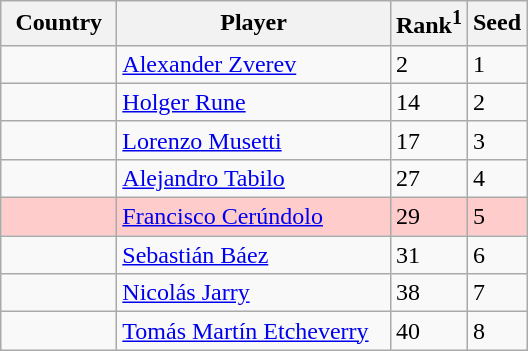<table class="sortable wikitable">
<tr>
<th width=70>Country</th>
<th width=175>Player</th>
<th>Rank<sup>1</sup></th>
<th>Seed</th>
</tr>
<tr>
<td></td>
<td><a href='#'>Alexander Zverev</a></td>
<td>2</td>
<td>1</td>
</tr>
<tr>
<td></td>
<td><a href='#'>Holger Rune</a></td>
<td>14</td>
<td>2</td>
</tr>
<tr>
<td></td>
<td><a href='#'>Lorenzo Musetti</a></td>
<td>17</td>
<td>3</td>
</tr>
<tr>
<td></td>
<td><a href='#'>Alejandro Tabilo</a></td>
<td>27</td>
<td>4</td>
</tr>
<tr bgcolor=#fcc>
<td></td>
<td><a href='#'>Francisco Cerúndolo</a></td>
<td>29</td>
<td>5</td>
</tr>
<tr>
<td></td>
<td><a href='#'>Sebastián Báez</a></td>
<td>31</td>
<td>6</td>
</tr>
<tr>
<td></td>
<td><a href='#'>Nicolás Jarry</a></td>
<td>38</td>
<td>7</td>
</tr>
<tr>
<td></td>
<td><a href='#'>Tomás Martín Etcheverry</a></td>
<td>40</td>
<td>8</td>
</tr>
</table>
